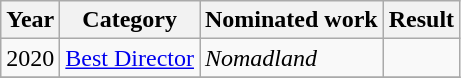<table class="wikitable">
<tr>
<th>Year</th>
<th>Category</th>
<th>Nominated work</th>
<th>Result</th>
</tr>
<tr>
<td>2020</td>
<td><a href='#'>Best Director</a></td>
<td><em>Nomadland</em></td>
<td></td>
</tr>
<tr>
</tr>
</table>
